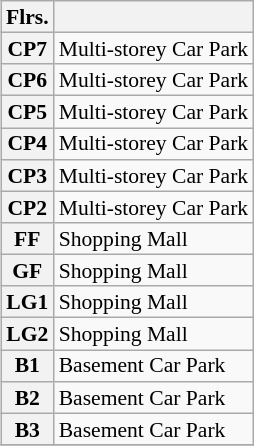<table class="wikitable" border="1" style="line-height:1em; font-size:90%; float:right; margin:10px">
<tr>
<th>Flrs.</th>
<th></th>
</tr>
<tr>
<th>CP7</th>
<td>Multi-storey Car Park</td>
</tr>
<tr>
<th>CP6</th>
<td>Multi-storey Car Park</td>
</tr>
<tr>
<th>CP5</th>
<td>Multi-storey Car Park</td>
</tr>
<tr>
<th>CP4</th>
<td>Multi-storey Car Park</td>
</tr>
<tr>
<th>CP3</th>
<td>Multi-storey Car Park</td>
</tr>
<tr>
<th>CP2</th>
<td>Multi-storey Car Park</td>
</tr>
<tr>
<th>FF</th>
<td>Shopping Mall</td>
</tr>
<tr>
<th>GF</th>
<td>Shopping Mall</td>
</tr>
<tr>
<th>LG1</th>
<td>Shopping Mall</td>
</tr>
<tr>
<th>LG2</th>
<td>Shopping Mall</td>
</tr>
<tr>
<th>B1</th>
<td>Basement Car Park</td>
</tr>
<tr>
<th>B2</th>
<td>Basement Car Park</td>
</tr>
<tr>
<th>B3</th>
<td>Basement Car Park</td>
</tr>
<tr>
</tr>
</table>
